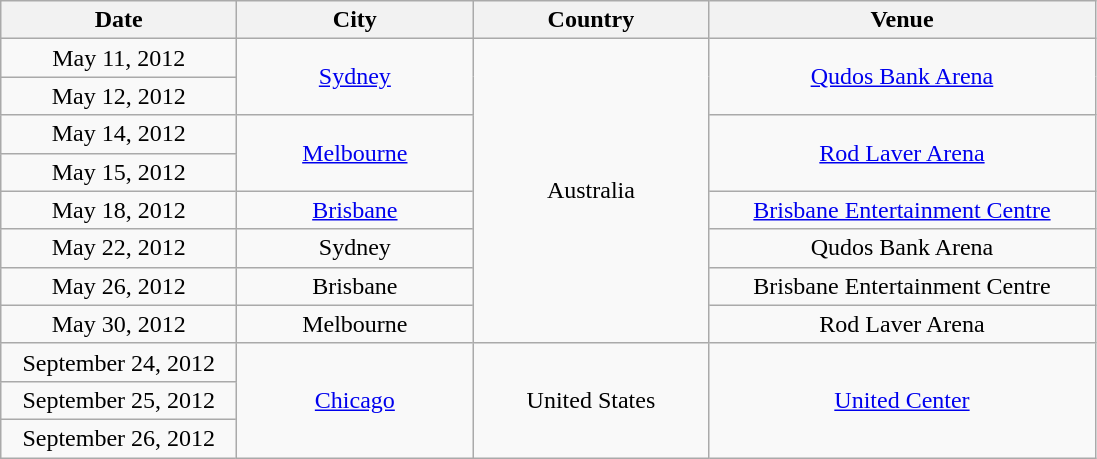<table class="wikitable" style="text-align:center;">
<tr>
<th width="150">Date</th>
<th width="150">City</th>
<th width="150">Country</th>
<th width="250">Venue</th>
</tr>
<tr>
<td>May 11, 2012</td>
<td rowspan="2"><a href='#'>Sydney</a></td>
<td rowspan="8">Australia</td>
<td rowspan="2"><a href='#'>Qudos Bank Arena</a></td>
</tr>
<tr>
<td>May 12, 2012</td>
</tr>
<tr>
<td>May 14, 2012</td>
<td rowspan="2"><a href='#'>Melbourne</a></td>
<td rowspan="2"><a href='#'>Rod Laver Arena</a></td>
</tr>
<tr>
<td>May 15, 2012</td>
</tr>
<tr>
<td>May 18, 2012</td>
<td><a href='#'>Brisbane</a></td>
<td><a href='#'>Brisbane Entertainment Centre</a></td>
</tr>
<tr>
<td>May 22, 2012</td>
<td>Sydney</td>
<td>Qudos Bank Arena</td>
</tr>
<tr>
<td>May 26, 2012</td>
<td>Brisbane</td>
<td>Brisbane Entertainment Centre</td>
</tr>
<tr>
<td>May 30, 2012</td>
<td>Melbourne</td>
<td>Rod Laver Arena</td>
</tr>
<tr>
<td>September 24, 2012</td>
<td rowspan="3"><a href='#'>Chicago</a></td>
<td rowspan="3">United States</td>
<td rowspan="3"><a href='#'>United Center</a></td>
</tr>
<tr>
<td>September 25, 2012</td>
</tr>
<tr>
<td>September 26, 2012</td>
</tr>
</table>
